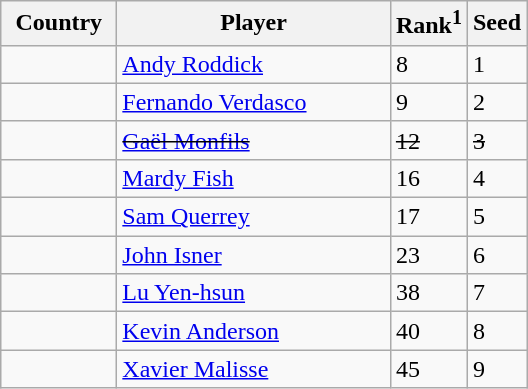<table class="wikitable" border="1">
<tr>
<th width="70">Country</th>
<th width="175">Player</th>
<th>Rank<sup>1</sup></th>
<th>Seed</th>
</tr>
<tr>
<td></td>
<td><a href='#'>Andy Roddick</a></td>
<td>8</td>
<td>1</td>
</tr>
<tr>
<td></td>
<td><a href='#'>Fernando Verdasco</a></td>
<td>9</td>
<td>2</td>
</tr>
<tr>
<td></td>
<td><s><a href='#'>Gaël Monfils</a></s></td>
<td><s>12</s></td>
<td><s>3</s></td>
</tr>
<tr>
<td></td>
<td><a href='#'>Mardy Fish</a></td>
<td>16</td>
<td>4</td>
</tr>
<tr>
<td></td>
<td><a href='#'>Sam Querrey</a></td>
<td>17</td>
<td>5</td>
</tr>
<tr>
<td></td>
<td><a href='#'>John Isner</a></td>
<td>23</td>
<td>6</td>
</tr>
<tr>
<td></td>
<td><a href='#'>Lu Yen-hsun</a></td>
<td>38</td>
<td>7</td>
</tr>
<tr>
<td></td>
<td><a href='#'>Kevin Anderson</a></td>
<td>40</td>
<td>8</td>
</tr>
<tr>
<td></td>
<td><a href='#'>Xavier Malisse</a></td>
<td>45</td>
<td>9</td>
</tr>
</table>
